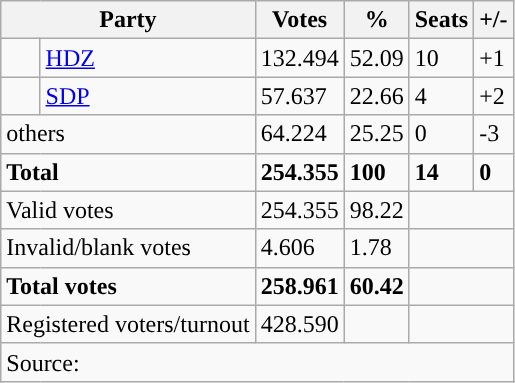<table class="wikitable" style="text-align: left;">
<tr>
<th colspan="2">Party</th>
<th>Votes</th>
<th>%</th>
<th>Seats</th>
<th>+/-</th>
</tr>
<tr>
<td style="background-color: "></td>
<td><a href='#'>HDZ</a></td>
<td>132.494</td>
<td>52.09</td>
<td>10</td>
<td>+1</td>
</tr>
<tr>
<td style="background-color: "></td>
<td><a href='#'>SDP</a></td>
<td>57.637</td>
<td>22.66</td>
<td>4</td>
<td>+2</td>
</tr>
<tr>
<td colspan="2">others</td>
<td>64.224</td>
<td>25.25</td>
<td>0</td>
<td>-3</td>
</tr>
<tr>
<td colspan="2"><strong>Total</strong></td>
<td><strong>254.355</strong></td>
<td><strong>100</strong></td>
<td><strong>14</strong></td>
<td><strong>0</strong></td>
</tr>
<tr>
<td colspan="2">Valid votes</td>
<td>254.355</td>
<td>98.22</td>
<td colspan="2"></td>
</tr>
<tr>
<td colspan="2">Invalid/blank votes</td>
<td>4.606</td>
<td>1.78</td>
<td colspan="2"></td>
</tr>
<tr>
<td colspan="2"><strong>Total votes</strong></td>
<td><strong>258.961</strong></td>
<td><strong>60.42</strong></td>
<td colspan="2"></td>
</tr>
<tr>
<td colspan="2">Registered voters/turnout</td>
<td votes14="5343">428.590</td>
<td></td>
<td colspan="2"></td>
</tr>
<tr>
<td colspan="6">Source: </td>
</tr>
</table>
